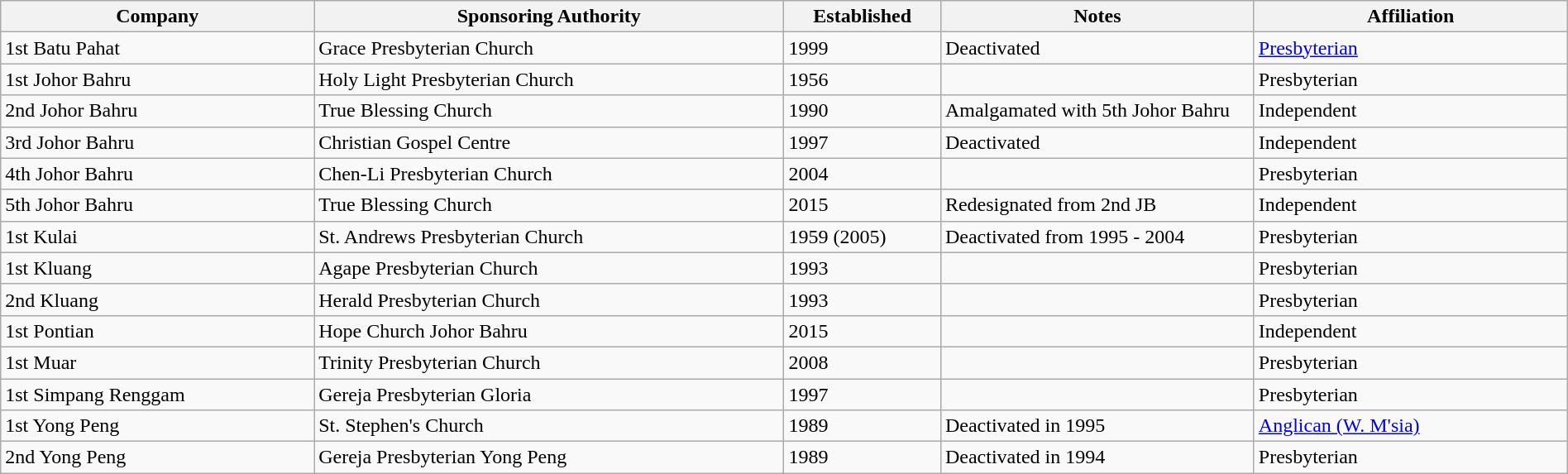<table class="wikitable sortable mw-collapsible mw-collapsed" width="100%">
<tr>
<th>Company</th>
<th>Sponsoring Authority</th>
<th>Established</th>
<th>Notes</th>
<th>Affiliation</th>
</tr>
<tr>
<td style="width:20%">1st Batu Pahat</td>
<td style="width:30%">Grace Presbyterian Church</td>
<td style="width:10%">1999</td>
<td style="width:20%">Deactivated</td>
<td style="width:20%"><a href='#'>Presbyterian</a></td>
</tr>
<tr>
<td>1st Johor Bahru</td>
<td>Holy Light Presbyterian Church</td>
<td>1956</td>
<td></td>
<td>Presbyterian</td>
</tr>
<tr>
<td>2nd Johor Bahru</td>
<td>True Blessing Church</td>
<td>1990</td>
<td>Amalgamated with 5th Johor Bahru</td>
<td>Independent</td>
</tr>
<tr>
<td>3rd Johor Bahru</td>
<td>Christian Gospel Centre</td>
<td>1997</td>
<td>Deactivated</td>
<td>Independent</td>
</tr>
<tr>
<td>4th Johor Bahru</td>
<td>Chen-Li Presbyterian Church</td>
<td>2004</td>
<td></td>
<td>Presbyterian</td>
</tr>
<tr>
<td>5th Johor Bahru</td>
<td>True Blessing Church</td>
<td>2015</td>
<td>Redesignated from 2nd JB</td>
<td>Independent</td>
</tr>
<tr>
<td>1st Kulai</td>
<td>St. Andrews Presbyterian Church</td>
<td>1959 (2005)</td>
<td>Deactivated from 1995 - 2004</td>
<td>Presbyterian</td>
</tr>
<tr>
<td>1st Kluang</td>
<td>Agape Presbyterian Church</td>
<td>1993</td>
<td></td>
<td>Presbyterian</td>
</tr>
<tr>
<td>2nd Kluang</td>
<td>Herald Presbyterian Church</td>
<td>1993</td>
<td></td>
<td>Presbyterian</td>
</tr>
<tr>
<td>1st Pontian</td>
<td>Hope Church Johor Bahru</td>
<td>2015</td>
<td></td>
<td>Independent</td>
</tr>
<tr>
<td>1st Muar</td>
<td>Trinity Presbyterian Church</td>
<td>2008</td>
<td></td>
<td>Presbyterian</td>
</tr>
<tr>
<td>1st Simpang Renggam</td>
<td>Gereja Presbyterian Gloria</td>
<td>1997</td>
<td></td>
<td>Presbyterian</td>
</tr>
<tr>
<td>1st Yong Peng</td>
<td>St. Stephen's Church</td>
<td>1989</td>
<td>Deactivated in 1995</td>
<td><a href='#'>Anglican (W. M'sia)</a></td>
</tr>
<tr>
<td>2nd Yong Peng</td>
<td>Gereja Presbyterian Yong Peng</td>
<td>1989</td>
<td>Deactivated in 1994</td>
<td>Presbyterian</td>
</tr>
</table>
